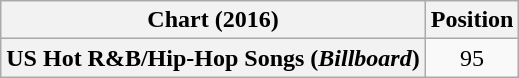<table class="wikitable plainrowheaders sortable" style="text-align:center">
<tr>
<th scope="col">Chart (2016)</th>
<th scope="col">Position</th>
</tr>
<tr>
<th scope="row">US Hot R&B/Hip-Hop Songs (<em>Billboard</em>)</th>
<td>95</td>
</tr>
</table>
